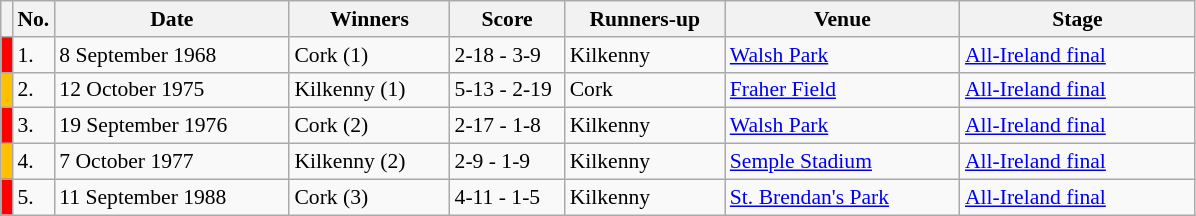<table class="wikitable" style="font-size:90%">
<tr>
<th width=1></th>
<th width=5>No.</th>
<th width=150>Date</th>
<th width=100>Winners</th>
<th width=70>Score</th>
<th width=100>Runners-up</th>
<th width=150>Venue</th>
<th width=150>Stage</th>
</tr>
<tr>
<td style="background-color:#FF0000"></td>
<td>1.</td>
<td>8 September 1968</td>
<td>Cork (1)</td>
<td>2-18 - 3-9</td>
<td>Kilkenny</td>
<td><a href='#'>Walsh Park</a></td>
<td><a href='#'>All-Ireland final</a></td>
</tr>
<tr>
<td style="background-color:#FFC000"></td>
<td>2.</td>
<td>12 October 1975</td>
<td>Kilkenny (1)</td>
<td>5-13 - 2-19</td>
<td>Cork</td>
<td><a href='#'>Fraher Field</a></td>
<td><a href='#'>All-Ireland final</a></td>
</tr>
<tr>
<td style="background-color:#FF0000"></td>
<td>3.</td>
<td>19 September 1976</td>
<td>Cork (2)</td>
<td>2-17 - 1-8</td>
<td>Kilkenny</td>
<td><a href='#'>Walsh Park</a></td>
<td><a href='#'>All-Ireland final</a></td>
</tr>
<tr>
<td style="background-color:#FFC000"></td>
<td>4.</td>
<td>7 October 1977</td>
<td>Kilkenny (2)</td>
<td>2-9 - 1-9</td>
<td>Kilkenny</td>
<td><a href='#'>Semple Stadium</a></td>
<td><a href='#'>All-Ireland final</a></td>
</tr>
<tr>
<td style="background-color:#FF0000"></td>
<td>5.</td>
<td>11 September 1988</td>
<td>Cork (3)</td>
<td>4-11 - 1-5</td>
<td>Kilkenny</td>
<td><a href='#'>St. Brendan's Park</a></td>
<td><a href='#'>All-Ireland final</a></td>
</tr>
</table>
